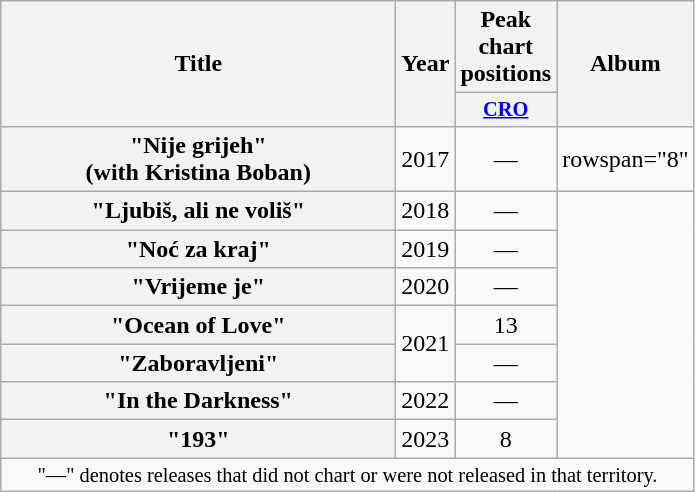<table class="wikitable plainrowheaders" style="text-align:center;">
<tr>
<th scope="col" rowspan="2" style="width:16em;">Title</th>
<th scope="col" rowspan="2" style="width:1em;">Year</th>
<th scope="col" colspan="1">Peak chart positions</th>
<th scope="col" rowspan="2">Album</th>
</tr>
<tr>
<th scope="col" style="width:3em;font-size:85%;"><a href='#'>CRO</a><br></th>
</tr>
<tr>
<th scope="row">"Nije grijeh"<br><span>(with Kristina Boban)</span></th>
<td>2017</td>
<td>—</td>
<td>rowspan="8" </td>
</tr>
<tr>
<th scope="row">"Ljubiš, ali ne voliš"</th>
<td>2018</td>
<td>—</td>
</tr>
<tr>
<th scope="row">"Noć za kraj"</th>
<td>2019</td>
<td>—</td>
</tr>
<tr>
<th scope="row">"Vrijeme je"</th>
<td>2020</td>
<td>—</td>
</tr>
<tr>
<th scope="row">"Ocean of Love"</th>
<td rowspan="2">2021</td>
<td>13</td>
</tr>
<tr>
<th scope="row">"Zaboravljeni"</th>
<td>—</td>
</tr>
<tr>
<th scope="row">"In the Darkness"</th>
<td>2022</td>
<td>—</td>
</tr>
<tr>
<th scope="row">"193"</th>
<td>2023</td>
<td>8</td>
</tr>
<tr>
<td colspan="22" style="text-align:center; font-size:85%;">"—" denotes releases that did not chart or were not released in that territory.</td>
</tr>
</table>
